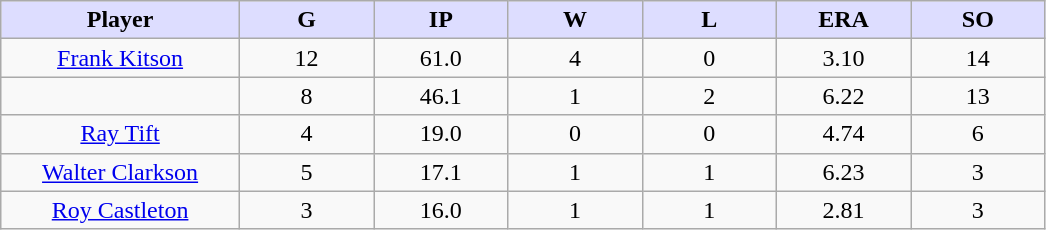<table class="wikitable sortable">
<tr>
<th style="background:#ddf; width:16%;">Player</th>
<th style="background:#ddf; width:9%;">G</th>
<th style="background:#ddf; width:9%;">IP</th>
<th style="background:#ddf; width:9%;">W</th>
<th style="background:#ddf; width:9%;">L</th>
<th style="background:#ddf; width:9%;">ERA</th>
<th style="background:#ddf; width:9%;">SO</th>
</tr>
<tr style="text-align:center;">
<td><a href='#'>Frank Kitson</a></td>
<td>12</td>
<td>61.0</td>
<td>4</td>
<td>0</td>
<td>3.10</td>
<td>14</td>
</tr>
<tr align="center">
<td></td>
<td>8</td>
<td>46.1</td>
<td>1</td>
<td>2</td>
<td>6.22</td>
<td>13</td>
</tr>
<tr align="center">
<td><a href='#'>Ray Tift</a></td>
<td>4</td>
<td>19.0</td>
<td>0</td>
<td>0</td>
<td>4.74</td>
<td>6</td>
</tr>
<tr align="center">
<td><a href='#'>Walter Clarkson</a></td>
<td>5</td>
<td>17.1</td>
<td>1</td>
<td>1</td>
<td>6.23</td>
<td>3</td>
</tr>
<tr align="center">
<td><a href='#'>Roy Castleton</a></td>
<td>3</td>
<td>16.0</td>
<td>1</td>
<td>1</td>
<td>2.81</td>
<td>3</td>
</tr>
</table>
